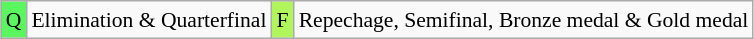<table class="wikitable" style="margin:0.5em auto; font-size:90%; line-height:1.25em;">
<tr>
<td style="background-color:#5BF560;text-align:center;">Q</td>
<td>Elimination & Quarterfinal</td>
<td style="background-color:#AFF55B;text-align:center;">F</td>
<td>Repechage, Semifinal, Bronze medal & Gold medal</td>
</tr>
</table>
